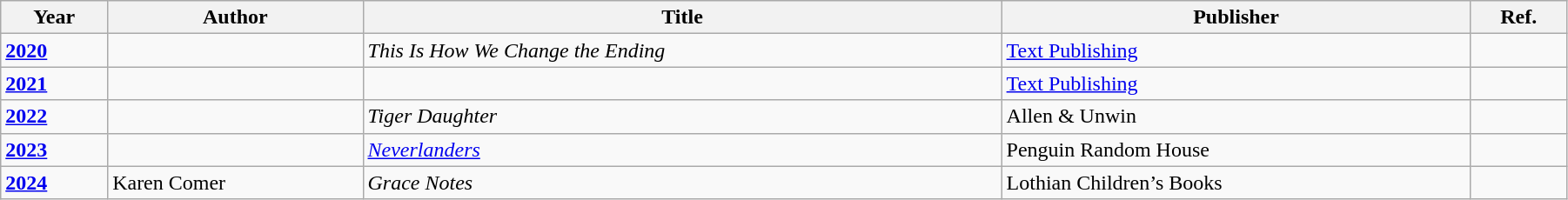<table class="wikitable sortable mw-collapsible" width="95%">
<tr>
<th>Year</th>
<th>Author</th>
<th>Title</th>
<th>Publisher</th>
<th>Ref.</th>
</tr>
<tr>
<td><strong><a href='#'>2020</a></strong></td>
<td></td>
<td><em>This Is How We Change the Ending</em></td>
<td><a href='#'>Text Publishing</a></td>
<td></td>
</tr>
<tr>
<td><strong><a href='#'>2021</a></strong></td>
<td></td>
<td><em></em></td>
<td><a href='#'>Text Publishing</a></td>
<td></td>
</tr>
<tr>
<td><strong><a href='#'>2022</a></strong></td>
<td></td>
<td><em>Tiger Daughter</em></td>
<td>Allen & Unwin</td>
<td></td>
</tr>
<tr>
<td><a href='#'><strong>2023</strong></a></td>
<td></td>
<td><em><a href='#'>Neverlanders</a></em></td>
<td>Penguin Random House</td>
<td></td>
</tr>
<tr>
<td><strong><a href='#'>2024</a></strong></td>
<td>Karen Comer</td>
<td><em>Grace Notes</em></td>
<td>Lothian Children’s Books</td>
<td></td>
</tr>
</table>
